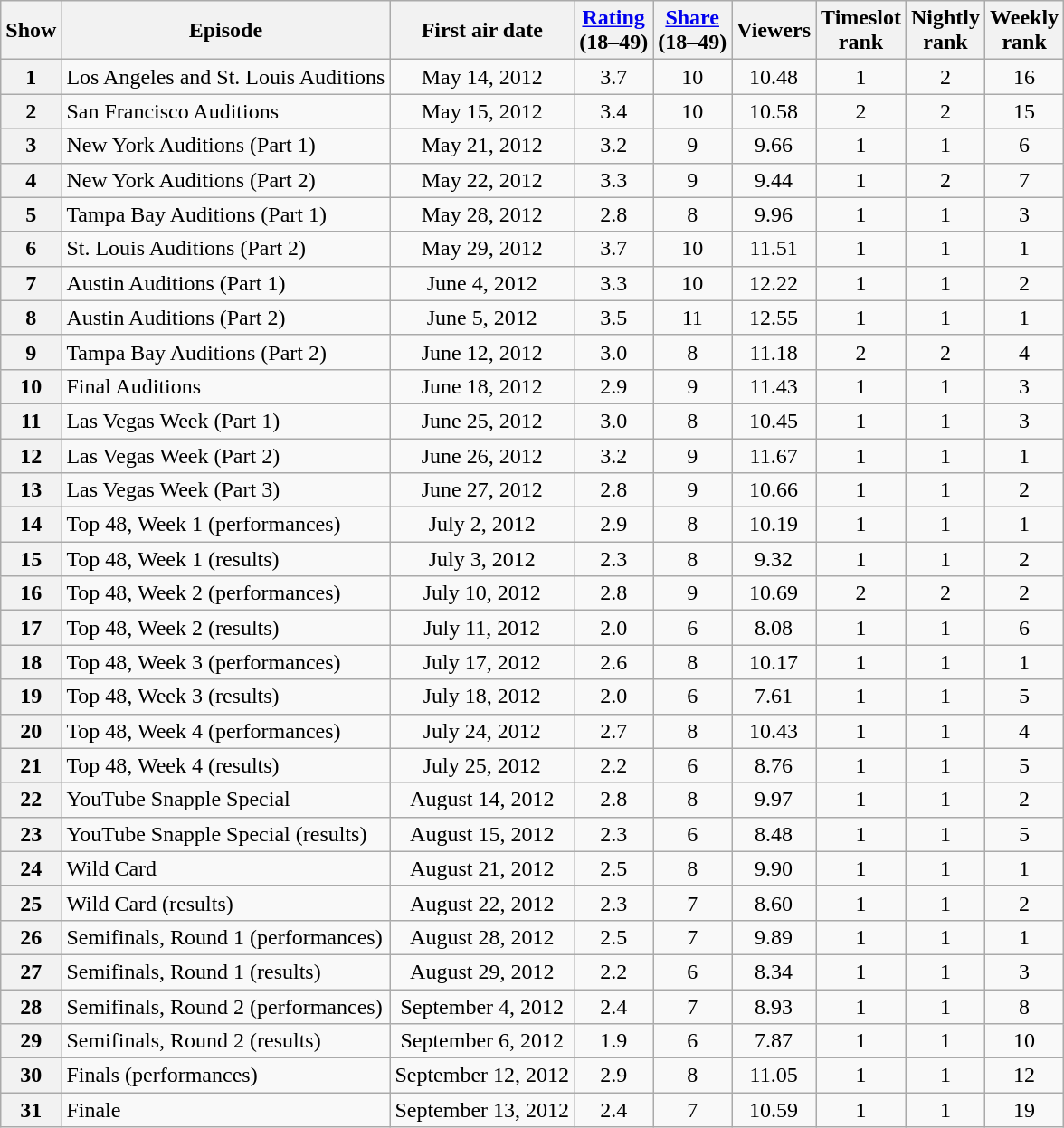<table class="wikitable" style="text-align:center">
<tr>
<th>Show</th>
<th>Episode</th>
<th>First air date</th>
<th><a href='#'>Rating</a><br>(18–49)</th>
<th><a href='#'>Share</a><br>(18–49)</th>
<th>Viewers<br></th>
<th>Timeslot<br>rank</th>
<th>Nightly<br>rank</th>
<th>Weekly<br>rank</th>
</tr>
<tr>
<th>1</th>
<td style="text-align:left;">Los Angeles and St. Louis Auditions</td>
<td>May 14, 2012</td>
<td>3.7</td>
<td>10</td>
<td>10.48</td>
<td>1</td>
<td>2</td>
<td>16</td>
</tr>
<tr>
<th>2</th>
<td style="text-align:left;">San Francisco Auditions</td>
<td>May 15, 2012</td>
<td>3.4</td>
<td>10</td>
<td>10.58</td>
<td>2</td>
<td>2</td>
<td>15</td>
</tr>
<tr>
<th>3</th>
<td style="text-align:left;">New York Auditions (Part 1)</td>
<td>May 21, 2012</td>
<td>3.2</td>
<td>9</td>
<td>9.66</td>
<td>1</td>
<td>1</td>
<td>6</td>
</tr>
<tr>
<th>4</th>
<td style="text-align:left;">New York Auditions (Part 2)</td>
<td>May 22, 2012</td>
<td>3.3</td>
<td>9</td>
<td>9.44</td>
<td>1</td>
<td>2</td>
<td>7</td>
</tr>
<tr>
<th>5</th>
<td style="text-align:left;">Tampa Bay Auditions (Part 1)</td>
<td>May 28, 2012</td>
<td>2.8</td>
<td>8</td>
<td>9.96</td>
<td>1</td>
<td>1</td>
<td>3</td>
</tr>
<tr>
<th>6</th>
<td style="text-align:left;">St. Louis Auditions (Part 2)</td>
<td>May 29, 2012</td>
<td>3.7</td>
<td>10</td>
<td>11.51</td>
<td>1</td>
<td>1</td>
<td>1</td>
</tr>
<tr>
<th>7</th>
<td style="text-align:left;">Austin Auditions (Part 1)</td>
<td>June 4, 2012</td>
<td>3.3</td>
<td>10</td>
<td>12.22</td>
<td>1</td>
<td>1</td>
<td>2</td>
</tr>
<tr>
<th>8</th>
<td style="text-align:left;">Austin Auditions (Part 2)</td>
<td>June 5, 2012</td>
<td>3.5</td>
<td>11</td>
<td>12.55</td>
<td>1</td>
<td>1</td>
<td>1</td>
</tr>
<tr>
<th>9</th>
<td style="text-align:left;">Tampa Bay Auditions (Part 2)</td>
<td>June 12, 2012</td>
<td>3.0</td>
<td>8</td>
<td>11.18</td>
<td>2</td>
<td>2</td>
<td>4</td>
</tr>
<tr>
<th>10</th>
<td style="text-align:left;">Final Auditions</td>
<td>June 18, 2012</td>
<td>2.9</td>
<td>9</td>
<td>11.43</td>
<td>1</td>
<td>1</td>
<td>3</td>
</tr>
<tr>
<th>11</th>
<td align="left">Las Vegas Week (Part 1)</td>
<td>June 25, 2012</td>
<td>3.0</td>
<td>8</td>
<td>10.45</td>
<td>1</td>
<td>1</td>
<td>3</td>
</tr>
<tr>
<th>12</th>
<td align="left">Las Vegas Week (Part 2)</td>
<td>June 26, 2012</td>
<td>3.2</td>
<td>9</td>
<td>11.67</td>
<td>1</td>
<td>1</td>
<td>1</td>
</tr>
<tr>
<th>13</th>
<td align="left">Las Vegas Week (Part 3)</td>
<td>June 27, 2012</td>
<td>2.8</td>
<td>9</td>
<td>10.66</td>
<td>1</td>
<td>1</td>
<td>2</td>
</tr>
<tr>
<th>14</th>
<td align="left">Top 48, Week 1 (performances)</td>
<td>July 2, 2012</td>
<td>2.9</td>
<td>8</td>
<td>10.19</td>
<td>1</td>
<td>1</td>
<td>1</td>
</tr>
<tr>
<th>15</th>
<td align="left">Top 48, Week 1 (results)</td>
<td>July 3, 2012</td>
<td>2.3</td>
<td>8</td>
<td>9.32</td>
<td>1</td>
<td>1</td>
<td>2</td>
</tr>
<tr>
<th>16</th>
<td align="left">Top 48, Week 2 (performances)</td>
<td>July 10, 2012</td>
<td>2.8</td>
<td>9</td>
<td>10.69</td>
<td>2</td>
<td>2</td>
<td>2</td>
</tr>
<tr>
<th>17</th>
<td align="left">Top 48, Week 2 (results)</td>
<td>July 11, 2012</td>
<td>2.0</td>
<td>6</td>
<td>8.08</td>
<td>1</td>
<td>1</td>
<td>6</td>
</tr>
<tr>
<th>18</th>
<td align="left">Top 48, Week 3 (performances)</td>
<td>July 17, 2012</td>
<td>2.6</td>
<td>8</td>
<td>10.17</td>
<td>1</td>
<td>1</td>
<td>1</td>
</tr>
<tr>
<th>19</th>
<td align="left">Top 48, Week 3 (results)</td>
<td>July 18, 2012</td>
<td>2.0</td>
<td>6</td>
<td>7.61</td>
<td>1</td>
<td>1</td>
<td>5</td>
</tr>
<tr>
<th>20</th>
<td align="left">Top 48, Week 4 (performances)</td>
<td>July 24, 2012</td>
<td>2.7</td>
<td>8</td>
<td>10.43</td>
<td>1</td>
<td>1</td>
<td>4</td>
</tr>
<tr>
<th>21</th>
<td align="left">Top 48, Week 4 (results)</td>
<td>July 25, 2012</td>
<td>2.2</td>
<td>6</td>
<td>8.76</td>
<td>1</td>
<td>1</td>
<td>5</td>
</tr>
<tr>
<th>22</th>
<td align="left">YouTube Snapple Special</td>
<td>August 14, 2012</td>
<td>2.8</td>
<td>8</td>
<td>9.97</td>
<td>1</td>
<td>1</td>
<td>2</td>
</tr>
<tr>
<th>23</th>
<td align="left">YouTube Snapple Special (results)</td>
<td>August 15, 2012</td>
<td>2.3</td>
<td>6</td>
<td>8.48</td>
<td>1</td>
<td>1</td>
<td>5</td>
</tr>
<tr>
<th>24</th>
<td align="left">Wild Card</td>
<td>August 21, 2012</td>
<td>2.5</td>
<td>8</td>
<td>9.90</td>
<td>1</td>
<td>1</td>
<td>1</td>
</tr>
<tr>
<th>25</th>
<td align="left">Wild Card (results)</td>
<td>August 22, 2012</td>
<td>2.3</td>
<td>7</td>
<td>8.60</td>
<td>1</td>
<td>1</td>
<td>2</td>
</tr>
<tr>
<th>26</th>
<td align="left">Semifinals, Round 1 (performances)</td>
<td>August 28, 2012</td>
<td>2.5</td>
<td>7</td>
<td>9.89</td>
<td>1</td>
<td>1</td>
<td>1</td>
</tr>
<tr>
<th>27</th>
<td align="left">Semifinals, Round 1 (results)</td>
<td>August 29, 2012</td>
<td>2.2</td>
<td>6</td>
<td>8.34</td>
<td>1</td>
<td>1</td>
<td>3</td>
</tr>
<tr>
<th>28</th>
<td align="left">Semifinals, Round 2 (performances)</td>
<td>September 4, 2012</td>
<td>2.4</td>
<td>7</td>
<td>8.93</td>
<td>1</td>
<td>1</td>
<td>8</td>
</tr>
<tr>
<th>29</th>
<td align="left">Semifinals, Round 2 (results)</td>
<td>September 6, 2012</td>
<td>1.9</td>
<td>6</td>
<td>7.87</td>
<td>1</td>
<td>1</td>
<td>10</td>
</tr>
<tr>
<th>30</th>
<td align="left">Finals (performances)</td>
<td>September 12, 2012</td>
<td>2.9</td>
<td>8</td>
<td>11.05</td>
<td>1</td>
<td>1</td>
<td>12</td>
</tr>
<tr>
<th>31</th>
<td align="left">Finale</td>
<td>September 13, 2012</td>
<td>2.4</td>
<td>7</td>
<td>10.59</td>
<td>1</td>
<td>1</td>
<td>19</td>
</tr>
</table>
